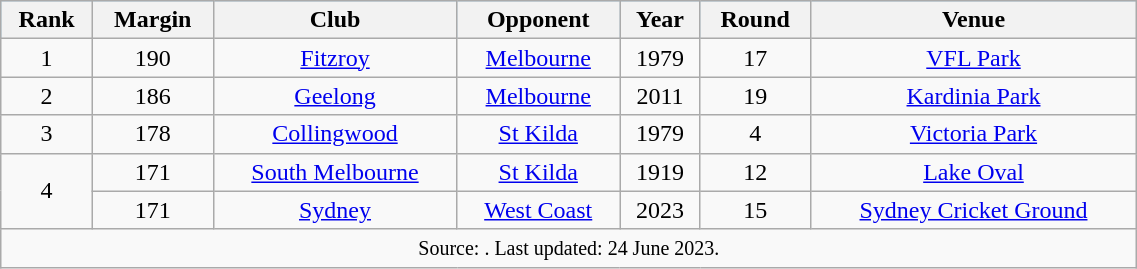<table class="wikitable"  style="text-align:center; width:60%;">
<tr style="background:#87cefa;">
<th>Rank</th>
<th>Margin</th>
<th>Club</th>
<th>Opponent</th>
<th>Year</th>
<th>Round</th>
<th>Venue</th>
</tr>
<tr>
<td>1</td>
<td>190</td>
<td><a href='#'>Fitzroy</a></td>
<td><a href='#'>Melbourne</a></td>
<td>1979</td>
<td>17</td>
<td><a href='#'>VFL Park</a></td>
</tr>
<tr>
<td>2</td>
<td>186</td>
<td><a href='#'>Geelong</a></td>
<td><a href='#'>Melbourne</a></td>
<td>2011</td>
<td>19</td>
<td><a href='#'>Kardinia Park</a></td>
</tr>
<tr>
<td>3</td>
<td>178</td>
<td><a href='#'>Collingwood</a></td>
<td><a href='#'>St Kilda</a></td>
<td>1979</td>
<td>4</td>
<td><a href='#'>Victoria Park</a></td>
</tr>
<tr>
<td rowspan=2>4</td>
<td>171</td>
<td><a href='#'>South Melbourne</a></td>
<td><a href='#'>St Kilda</a></td>
<td>1919</td>
<td>12</td>
<td><a href='#'>Lake Oval</a></td>
</tr>
<tr>
<td>171</td>
<td><a href='#'>Sydney</a></td>
<td><a href='#'>West Coast</a></td>
<td>2023</td>
<td>15</td>
<td><a href='#'>Sydney Cricket Ground</a></td>
</tr>
<tr>
<td colspan=7><small>Source:  . Last updated: 24 June 2023.</small></td>
</tr>
</table>
